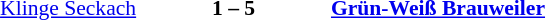<table width=100% cellspacing=1>
<tr>
<th width=25%></th>
<th width=10%></th>
<th width=25%></th>
<th></th>
</tr>
<tr style=font-size:90%>
<td align=right><a href='#'>Klinge Seckach</a></td>
<td align=center><strong>1 – 5</strong></td>
<td><strong><a href='#'>Grün-Weiß Brauweiler</a></strong></td>
</tr>
</table>
